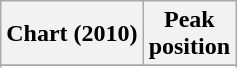<table class="wikitable sortable plainrowheaders">
<tr>
<th scope="col">Chart (2010)</th>
<th scope="col">Peak<br>position</th>
</tr>
<tr>
</tr>
<tr>
</tr>
</table>
